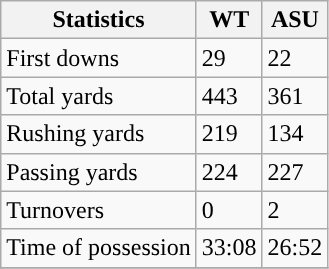<table class="wikitable">
<tr>
<th>Statistics</th>
<th>WT</th>
<th>ASU</th>
</tr>
<tr>
<td>First downs</td>
<td>29</td>
<td>22</td>
</tr>
<tr>
<td>Total yards</td>
<td>443</td>
<td>361</td>
</tr>
<tr>
<td>Rushing yards</td>
<td>219</td>
<td>134</td>
</tr>
<tr>
<td>Passing yards</td>
<td>224</td>
<td>227</td>
</tr>
<tr>
<td>Turnovers</td>
<td>0</td>
<td>2</td>
</tr>
<tr>
<td>Time of possession</td>
<td>33:08</td>
<td>26:52</td>
</tr>
<tr>
</tr>
</table>
